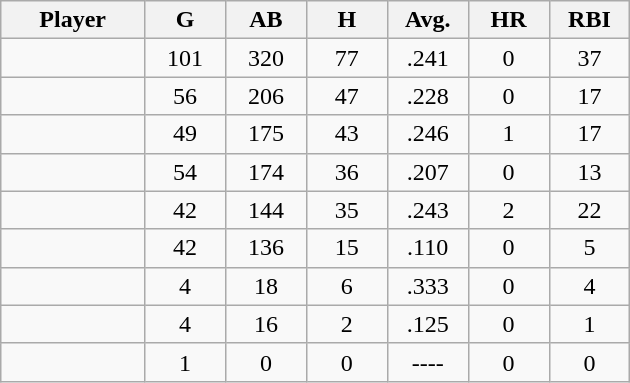<table class="wikitable sortable">
<tr>
<th bgcolor="#DDDDFF" width="16%">Player</th>
<th bgcolor="#DDDDFF" width="9%">G</th>
<th bgcolor="#DDDDFF" width="9%">AB</th>
<th bgcolor="#DDDDFF" width="9%">H</th>
<th bgcolor="#DDDDFF" width="9%">Avg.</th>
<th bgcolor="#DDDDFF" width="9%">HR</th>
<th bgcolor="#DDDDFF" width="9%">RBI</th>
</tr>
<tr align="center">
<td></td>
<td>101</td>
<td>320</td>
<td>77</td>
<td>.241</td>
<td>0</td>
<td>37</td>
</tr>
<tr align="center">
<td></td>
<td>56</td>
<td>206</td>
<td>47</td>
<td>.228</td>
<td>0</td>
<td>17</td>
</tr>
<tr align="center">
<td></td>
<td>49</td>
<td>175</td>
<td>43</td>
<td>.246</td>
<td>1</td>
<td>17</td>
</tr>
<tr align="center">
<td></td>
<td>54</td>
<td>174</td>
<td>36</td>
<td>.207</td>
<td>0</td>
<td>13</td>
</tr>
<tr align="center">
<td></td>
<td>42</td>
<td>144</td>
<td>35</td>
<td>.243</td>
<td>2</td>
<td>22</td>
</tr>
<tr align="center">
<td></td>
<td>42</td>
<td>136</td>
<td>15</td>
<td>.110</td>
<td>0</td>
<td>5</td>
</tr>
<tr align="center">
<td></td>
<td>4</td>
<td>18</td>
<td>6</td>
<td>.333</td>
<td>0</td>
<td>4</td>
</tr>
<tr align="center">
<td></td>
<td>4</td>
<td>16</td>
<td>2</td>
<td>.125</td>
<td>0</td>
<td>1</td>
</tr>
<tr align="center">
<td></td>
<td>1</td>
<td>0</td>
<td>0</td>
<td>----</td>
<td>0</td>
<td>0</td>
</tr>
</table>
